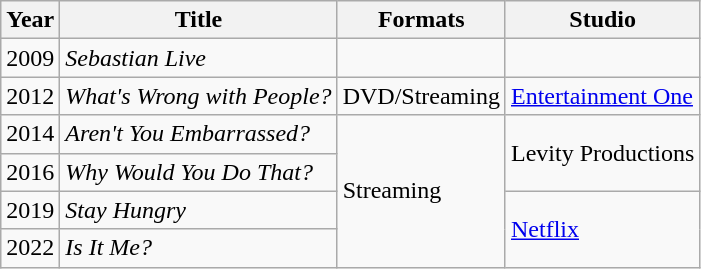<table class="wikitable">
<tr>
<th>Year</th>
<th>Title</th>
<th>Formats</th>
<th>Studio</th>
</tr>
<tr>
<td>2009</td>
<td><em>Sebastian Live</em></td>
<td></td>
<td></td>
</tr>
<tr>
<td>2012</td>
<td><em>What's Wrong with People?</em></td>
<td>DVD/Streaming</td>
<td><a href='#'>Entertainment One</a></td>
</tr>
<tr>
<td>2014</td>
<td><em>Aren't You Embarrassed?</em></td>
<td rowspan="4">Streaming</td>
<td rowspan="2">Levity Productions</td>
</tr>
<tr>
<td>2016</td>
<td><em>Why Would You Do That?</em></td>
</tr>
<tr>
<td>2019</td>
<td><em>Stay Hungry</em></td>
<td rowspan="2"><a href='#'>Netflix</a></td>
</tr>
<tr>
<td>2022</td>
<td><em>Is It Me?</em></td>
</tr>
</table>
